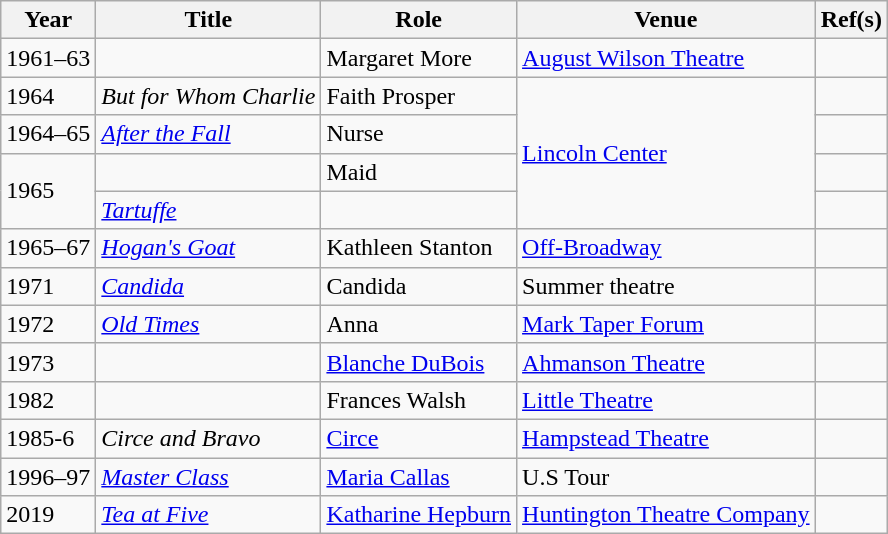<table class="wikitable plainrowheaders sortable">
<tr>
<th>Year</th>
<th>Title</th>
<th>Role</th>
<th>Venue</th>
<th class="unsortable">Ref(s)</th>
</tr>
<tr>
<td>1961–63</td>
<td><em></em></td>
<td>Margaret More</td>
<td><a href='#'>August Wilson Theatre</a></td>
<td style="text-align:center;"></td>
</tr>
<tr>
<td>1964</td>
<td><em>But for Whom Charlie</em></td>
<td>Faith Prosper</td>
<td rowspan="4"><a href='#'>Lincoln Center</a></td>
<td style="text-align:center;"></td>
</tr>
<tr>
<td>1964–65</td>
<td><em><a href='#'>After the Fall</a></em></td>
<td>Nurse</td>
<td style="text-align:center;"></td>
</tr>
<tr>
<td rowspan="2">1965</td>
<td><em></em></td>
<td>Maid</td>
<td style="text-align:center;"></td>
</tr>
<tr>
<td><em><a href='#'>Tartuffe</a></em></td>
<td></td>
<td style="text-align:center;"></td>
</tr>
<tr>
<td>1965–67</td>
<td><em><a href='#'>Hogan's Goat</a></em></td>
<td>Kathleen Stanton</td>
<td><a href='#'>Off-Broadway</a></td>
<td style="text-align:center;"></td>
</tr>
<tr>
<td>1971</td>
<td><em><a href='#'>Candida</a></em></td>
<td>Candida</td>
<td>Summer theatre</td>
<td style="text-align:center;"></td>
</tr>
<tr>
<td>1972</td>
<td><em><a href='#'>Old Times</a></em></td>
<td>Anna</td>
<td><a href='#'>Mark Taper Forum</a></td>
<td style="text-align:center;"></td>
</tr>
<tr>
<td>1973</td>
<td><em></em></td>
<td><a href='#'>Blanche DuBois</a></td>
<td><a href='#'>Ahmanson Theatre</a></td>
<td style="text-align:center;"></td>
</tr>
<tr>
<td>1982</td>
<td><em></em></td>
<td>Frances Walsh</td>
<td><a href='#'>Little Theatre</a></td>
<td style="text-align:center;"></td>
</tr>
<tr>
<td>1985-6</td>
<td><em>Circe and Bravo</em></td>
<td><a href='#'>Circe</a></td>
<td><a href='#'>Hampstead Theatre</a></td>
<td style="text-align:center;"></td>
</tr>
<tr>
<td>1996–97</td>
<td><em><a href='#'>Master Class</a></em></td>
<td><a href='#'>Maria Callas</a></td>
<td>U.S Tour</td>
<td style="text-align:center;"></td>
</tr>
<tr>
<td>2019</td>
<td><em><a href='#'>Tea at Five</a></em></td>
<td><a href='#'>Katharine Hepburn</a></td>
<td><a href='#'>Huntington Theatre Company</a></td>
<td style="text-align:center;"></td>
</tr>
</table>
